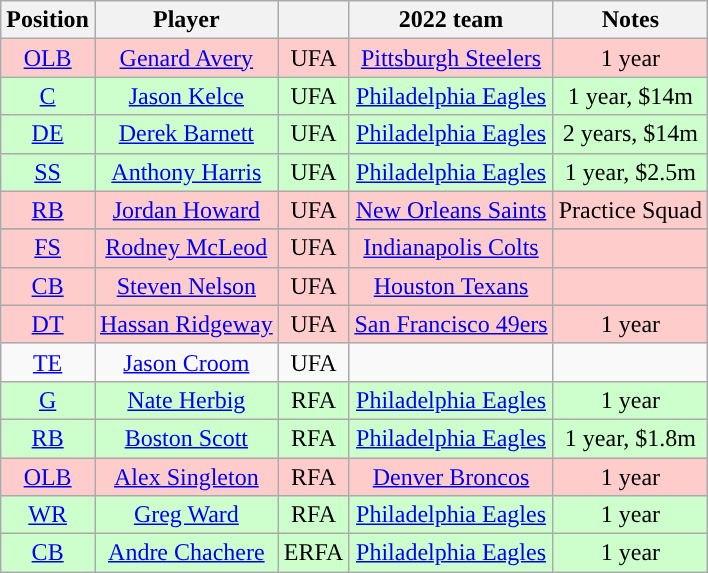<table class="wikitable" style="text-align:center">
<tr>
<th>Position</th>
<th>Player</th>
<th></th>
<th>2022 team</th>
<th>Notes</th>
</tr>
<tr style="background:#fcc">
<td><a href='#'>OLB</a></td>
<td><a href='#'>Genard Avery</a></td>
<td>UFA</td>
<td><a href='#'>Pittsburgh Steelers</a></td>
<td>1 year</td>
</tr>
<tr style="background:#cfc">
<td><a href='#'>C</a></td>
<td><a href='#'>Jason Kelce</a></td>
<td>UFA</td>
<td><a href='#'>Philadelphia Eagles</a></td>
<td>1 year, $14m</td>
</tr>
<tr style="background:#cfc">
<td><a href='#'>DE</a></td>
<td><a href='#'>Derek Barnett</a></td>
<td>UFA</td>
<td><a href='#'>Philadelphia Eagles</a></td>
<td>2 years, $14m</td>
</tr>
<tr style="background:#cfc">
<td><a href='#'>SS</a></td>
<td><a href='#'>Anthony Harris</a></td>
<td>UFA</td>
<td><a href='#'>Philadelphia Eagles</a></td>
<td>1 year, $2.5m</td>
</tr>
<tr style="background:#fcc">
<td><a href='#'>RB</a></td>
<td><a href='#'>Jordan Howard</a></td>
<td>UFA</td>
<td><a href='#'>New Orleans Saints</a></td>
<td>Practice Squad</td>
</tr>
<tr>
</tr>
<tr style="background:#fcc">
<td><a href='#'>FS</a></td>
<td><a href='#'>Rodney McLeod</a></td>
<td>UFA</td>
<td><a href='#'>Indianapolis Colts</a></td>
<td></td>
</tr>
<tr style="background:#fcc">
<td><a href='#'>CB</a></td>
<td><a href='#'>Steven Nelson</a></td>
<td>UFA</td>
<td><a href='#'>Houston Texans</a></td>
<td></td>
</tr>
<tr style="background:#fcc">
<td><a href='#'>DT</a></td>
<td><a href='#'>Hassan Ridgeway</a></td>
<td>UFA</td>
<td><a href='#'>San Francisco 49ers</a></td>
<td>1 year</td>
</tr>
<tr>
<td><a href='#'>TE</a></td>
<td><a href='#'>Jason Croom</a></td>
<td>UFA</td>
<td></td>
<td></td>
</tr>
<tr style="background:#cfc">
<td><a href='#'>G</a></td>
<td><a href='#'>Nate Herbig</a></td>
<td>RFA</td>
<td><a href='#'>Philadelphia Eagles</a></td>
<td>1 year</td>
</tr>
<tr style="background:#cfc">
<td><a href='#'>RB</a></td>
<td><a href='#'>Boston Scott</a></td>
<td>RFA</td>
<td><a href='#'>Philadelphia Eagles</a></td>
<td>1 year, $1.8m</td>
</tr>
<tr style="background:#fcc">
<td><a href='#'>OLB</a></td>
<td><a href='#'>Alex Singleton</a></td>
<td>RFA</td>
<td><a href='#'>Denver Broncos</a></td>
<td>1 year</td>
</tr>
<tr style="background:#cfc">
<td><a href='#'>WR</a></td>
<td><a href='#'>Greg Ward</a></td>
<td>RFA</td>
<td><a href='#'>Philadelphia Eagles</a></td>
<td>1 year</td>
</tr>
<tr style="background:#cfc">
<td><a href='#'>CB</a></td>
<td><a href='#'>Andre Chachere</a></td>
<td>ERFA</td>
<td><a href='#'>Philadelphia Eagles</a></td>
<td>1 year</td>
</tr>
</table>
